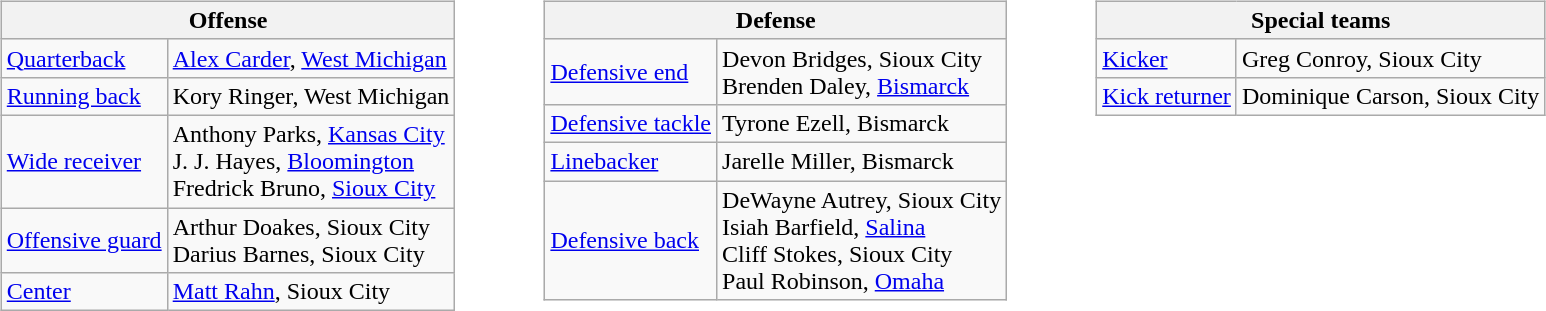<table border=0>
<tr valign="top">
<td><br><table class="wikitable">
<tr>
<th colspan="2">Offense</th>
</tr>
<tr>
<td><a href='#'>Quarterback</a></td>
<td><a href='#'>Alex Carder</a>, <a href='#'>West Michigan</a></td>
</tr>
<tr>
<td><a href='#'>Running back</a></td>
<td>Kory Ringer, West Michigan</td>
</tr>
<tr>
<td><a href='#'>Wide receiver</a></td>
<td>Anthony Parks, <a href='#'>Kansas City</a><br>J. J. Hayes, <a href='#'>Bloomington</a><br>Fredrick Bruno, <a href='#'>Sioux City</a></td>
</tr>
<tr>
<td><a href='#'>Offensive guard</a></td>
<td>Arthur Doakes, Sioux City<br>Darius Barnes, Sioux City</td>
</tr>
<tr>
<td><a href='#'>Center</a></td>
<td><a href='#'>Matt Rahn</a>, Sioux City</td>
</tr>
</table>
</td>
<td style="padding-left:40px;"><br><table class="wikitable">
<tr>
<th colspan="2">Defense</th>
</tr>
<tr>
<td><a href='#'>Defensive end</a></td>
<td>Devon Bridges, Sioux City<br>Brenden Daley, <a href='#'>Bismarck</a></td>
</tr>
<tr>
<td><a href='#'>Defensive tackle</a></td>
<td>Tyrone Ezell, Bismarck</td>
</tr>
<tr>
<td><a href='#'>Linebacker</a></td>
<td>Jarelle Miller, Bismarck</td>
</tr>
<tr>
<td><a href='#'>Defensive back</a></td>
<td>DeWayne Autrey, Sioux City<br>Isiah Barfield, <a href='#'>Salina</a><br>Cliff Stokes, Sioux City<br>Paul Robinson, <a href='#'>Omaha</a></td>
</tr>
</table>
</td>
<td style="padding-left:40px;"><br><table class="wikitable">
<tr>
<th colspan="6">Special teams</th>
</tr>
<tr>
<td><a href='#'>Kicker</a></td>
<td>Greg Conroy, Sioux City</td>
</tr>
<tr>
<td><a href='#'>Kick returner</a></td>
<td>Dominique Carson, Sioux City</td>
</tr>
</table>
</td>
</tr>
</table>
